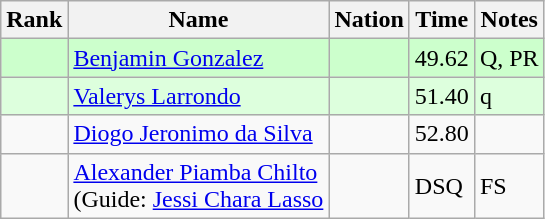<table class="wikitable sortable">
<tr>
<th>Rank</th>
<th>Name</th>
<th>Nation</th>
<th>Time</th>
<th>Notes</th>
</tr>
<tr bgcolor=ccffcc>
<td></td>
<td><a href='#'>Benjamin Gonzalez</a></td>
<td></td>
<td>49.62</td>
<td>Q, PR</td>
</tr>
<tr bgcolor=ddffdd>
<td></td>
<td><a href='#'>Valerys Larrondo</a></td>
<td></td>
<td>51.40</td>
<td>q</td>
</tr>
<tr>
<td></td>
<td><a href='#'>Diogo Jeronimo da Silva</a></td>
<td></td>
<td>52.80</td>
<td></td>
</tr>
<tr>
<td></td>
<td><a href='#'>Alexander Piamba Chilto</a><br>(Guide: <a href='#'>Jessi Chara Lasso</a></td>
<td></td>
<td>DSQ</td>
<td>FS</td>
</tr>
</table>
